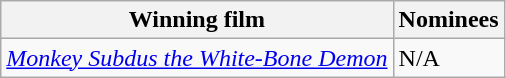<table class="wikitable">
<tr>
<th>Winning film</th>
<th>Nominees</th>
</tr>
<tr>
<td><em><a href='#'>Monkey Subdus the White-Bone Demon</a></em></td>
<td>N/A</td>
</tr>
</table>
